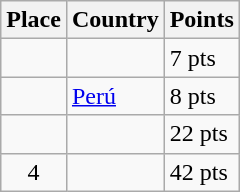<table class=wikitable>
<tr>
<th>Place</th>
<th>Country</th>
<th>Points</th>
</tr>
<tr>
<td align=center></td>
<td></td>
<td>7 pts</td>
</tr>
<tr>
<td align=center></td>
<td> <a href='#'>Perú</a></td>
<td>8 pts</td>
</tr>
<tr>
<td align=center></td>
<td></td>
<td>22 pts</td>
</tr>
<tr>
<td align=center>4</td>
<td></td>
<td>42 pts</td>
</tr>
</table>
